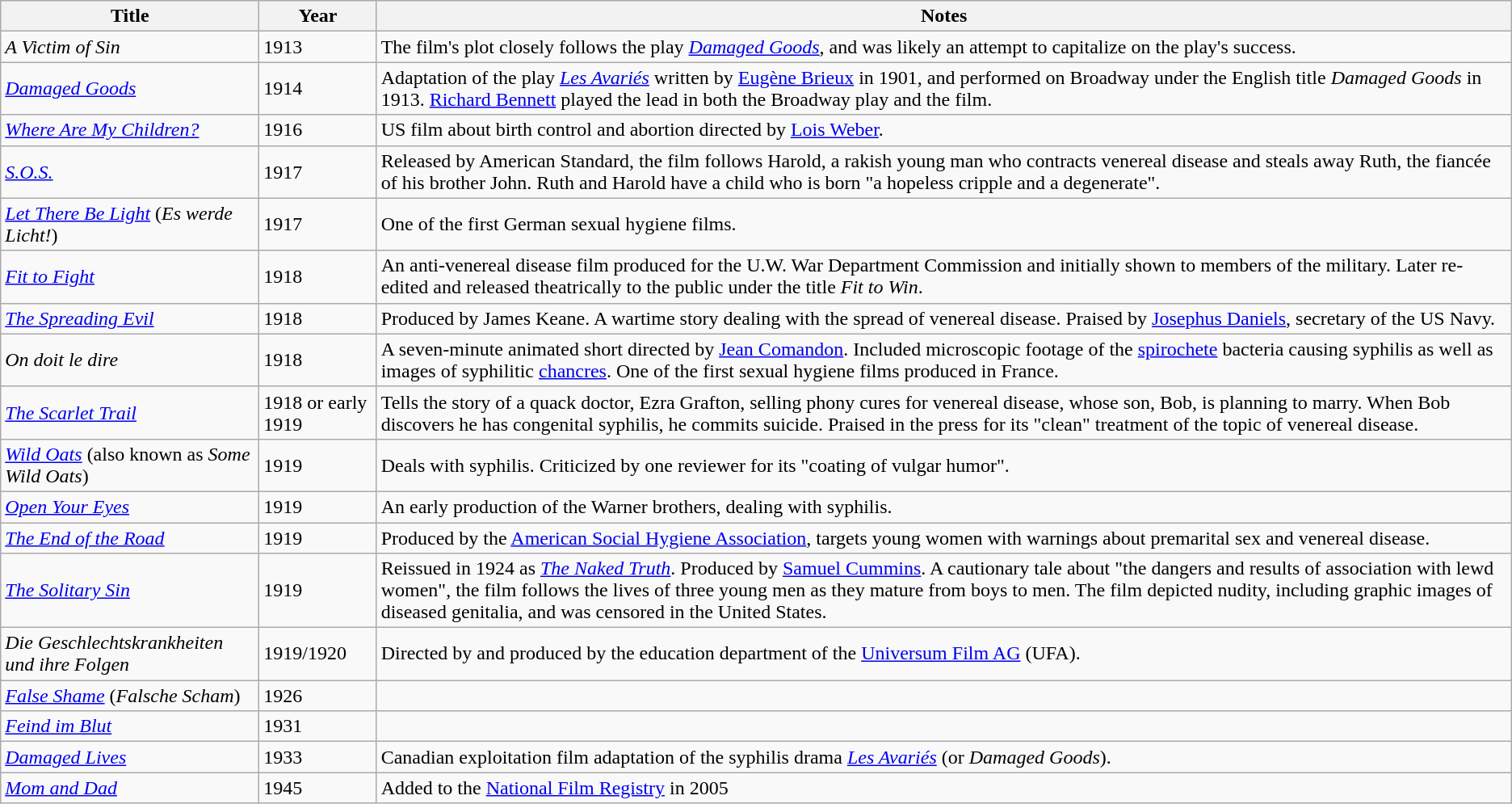<table class="wikitable sortable">
<tr>
<th>Title</th>
<th>Year</th>
<th>Notes</th>
</tr>
<tr>
<td><em>A Victim of Sin</em></td>
<td>1913</td>
<td>The film's plot closely follows the play <em><a href='#'>Damaged Goods</a></em>, and was likely an attempt to capitalize on the play's success.</td>
</tr>
<tr>
<td><em><a href='#'>Damaged Goods</a></em></td>
<td>1914</td>
<td>Adaptation of the play <em><a href='#'>Les Avariés</a></em> written by <a href='#'>Eugène Brieux</a> in 1901, and performed on Broadway under the English title <em>Damaged Goods</em> in 1913. <a href='#'>Richard Bennett</a> played the lead in both the Broadway play and the film.</td>
</tr>
<tr>
<td><em><a href='#'>Where Are My Children?</a></em></td>
<td>1916</td>
<td>US film about birth control and abortion directed by <a href='#'>Lois Weber</a>.</td>
</tr>
<tr>
<td><em><a href='#'>S.O.S.</a></em></td>
<td>1917</td>
<td>Released by American Standard, the film follows Harold, a rakish young man who contracts venereal disease and steals away Ruth, the fiancée of his brother John. Ruth and Harold have a child who is born "a hopeless cripple and a degenerate".</td>
</tr>
<tr>
<td><em><a href='#'>Let There Be Light</a></em> (<em>Es werde Licht!</em>)</td>
<td>1917</td>
<td>One of the first German sexual hygiene films.</td>
</tr>
<tr>
<td><em><a href='#'>Fit to Fight</a></em></td>
<td>1918</td>
<td>An anti-venereal disease film produced for the U.W. War Department Commission and initially shown to members of the military. Later re-edited and released theatrically to the public under the title <em>Fit to Win</em>.</td>
</tr>
<tr>
<td><em><a href='#'>The Spreading Evil</a></em></td>
<td>1918</td>
<td>Produced by James Keane. A wartime story dealing with the spread of venereal disease. Praised by <a href='#'>Josephus Daniels</a>, secretary of the US Navy.</td>
</tr>
<tr>
<td><em>On doit le dire</em></td>
<td>1918</td>
<td>A seven-minute animated short directed by <a href='#'>Jean Comandon</a>. Included microscopic footage of the <a href='#'>spirochete</a> bacteria causing syphilis as well as images of syphilitic <a href='#'>chancres</a>. One of the first sexual hygiene films produced in France.</td>
</tr>
<tr>
<td><em><a href='#'>The Scarlet Trail</a></em></td>
<td>1918 or early 1919</td>
<td>Tells the story of a quack doctor, Ezra Grafton, selling phony cures for venereal disease, whose son, Bob, is planning to marry. When Bob discovers he has congenital syphilis, he commits suicide. Praised in the press for its "clean" treatment of the topic of venereal disease.</td>
</tr>
<tr>
<td><em><a href='#'>Wild Oats</a></em> (also known as <em>Some Wild Oats</em>)</td>
<td>1919</td>
<td>Deals with syphilis. Criticized by one reviewer for its "coating of vulgar humor".</td>
</tr>
<tr>
<td><em><a href='#'>Open Your Eyes</a></em></td>
<td>1919</td>
<td>An early production of the Warner brothers, dealing with syphilis.</td>
</tr>
<tr>
<td><em><a href='#'>The End of the Road</a></em></td>
<td>1919</td>
<td>Produced by the <a href='#'>American Social Hygiene Association</a>, targets young women with warnings about premarital sex and venereal disease.</td>
</tr>
<tr>
<td><em><a href='#'>The Solitary Sin</a></em></td>
<td>1919</td>
<td>Reissued in 1924 as <em><a href='#'>The Naked Truth</a></em>. Produced by <a href='#'>Samuel Cummins</a>. A cautionary tale about "the dangers and results of association with lewd women", the film follows the lives of three young men as they mature from boys to men. The film depicted nudity, including graphic images of diseased genitalia, and was censored in the United States.</td>
</tr>
<tr>
<td><em>Die Geschlechtskrankheiten und ihre Folgen</em></td>
<td>1919/1920</td>
<td>Directed by  and produced by the education department of the <a href='#'>Universum Film AG</a> (UFA).</td>
</tr>
<tr>
<td><em><a href='#'>False Shame</a></em> (<em>Falsche Scham</em>)</td>
<td>1926</td>
<td></td>
</tr>
<tr>
<td><em><a href='#'>Feind im Blut</a></em></td>
<td>1931</td>
<td></td>
</tr>
<tr>
<td><em><a href='#'>Damaged Lives</a></em></td>
<td>1933</td>
<td>Canadian exploitation film adaptation of the syphilis drama <em><a href='#'>Les Avariés</a></em> (or <em>Damaged Goods</em>).</td>
</tr>
<tr>
<td><em><a href='#'>Mom and Dad</a></em></td>
<td>1945</td>
<td>Added to the <a href='#'>National Film Registry</a> in 2005</td>
</tr>
</table>
